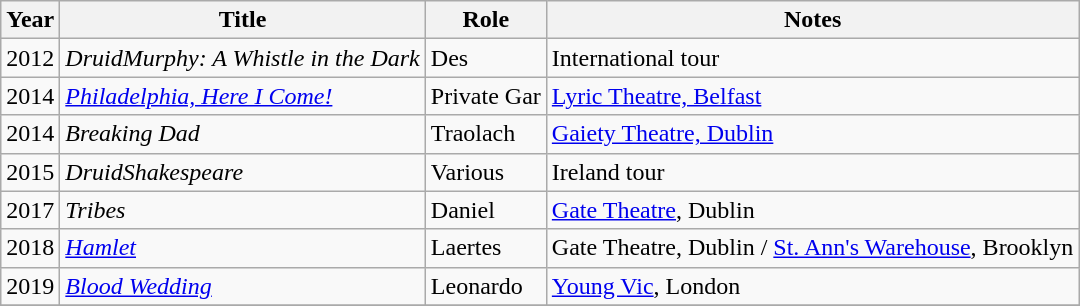<table class="wikitable sortable">
<tr>
<th>Year</th>
<th>Title</th>
<th>Role</th>
<th class="unsortable">Notes</th>
</tr>
<tr>
<td>2012</td>
<td><em>DruidMurphy: A Whistle in the Dark</em></td>
<td>Des</td>
<td>International tour</td>
</tr>
<tr>
<td>2014</td>
<td><em><a href='#'>Philadelphia, Here I Come!</a></em></td>
<td>Private Gar</td>
<td><a href='#'>Lyric Theatre, Belfast</a></td>
</tr>
<tr>
<td>2014</td>
<td><em>Breaking Dad</em></td>
<td>Traolach</td>
<td><a href='#'>Gaiety Theatre, Dublin</a></td>
</tr>
<tr>
<td>2015</td>
<td><em>DruidShakespeare</em></td>
<td>Various</td>
<td>Ireland tour</td>
</tr>
<tr>
<td>2017</td>
<td><em>Tribes</em></td>
<td>Daniel</td>
<td><a href='#'>Gate Theatre</a>, Dublin</td>
</tr>
<tr>
<td>2018</td>
<td><em><a href='#'>Hamlet</a></em></td>
<td>Laertes</td>
<td>Gate Theatre, Dublin / <a href='#'>St. Ann's Warehouse</a>, Brooklyn</td>
</tr>
<tr>
<td>2019</td>
<td><em><a href='#'>Blood Wedding</a></em></td>
<td>Leonardo</td>
<td><a href='#'>Young Vic</a>, London</td>
</tr>
<tr>
</tr>
</table>
